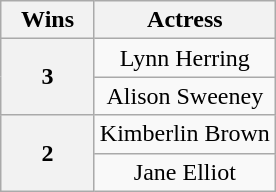<table class="wikitable plainrowheaders sortable" style="text-align:center;">
<tr>
<th scope="col" width="55">Wins</th>
<th scope="col" class="unsortable">Actress</th>
</tr>
<tr>
<th scope="row" rowspan=2 style="text-align:center">3</th>
<td>Lynn Herring</td>
</tr>
<tr>
<td>Alison Sweeney</td>
</tr>
<tr>
<th scope="row" rowspan=2 style="text-align:center">2</th>
<td>Kimberlin Brown</td>
</tr>
<tr>
<td>Jane Elliot</td>
</tr>
</table>
